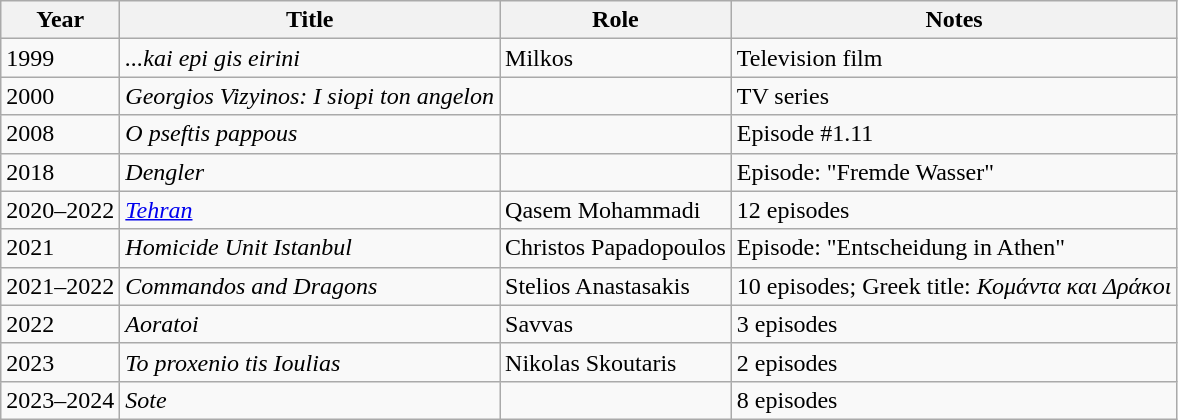<table class="wikitable">
<tr>
<th>Year</th>
<th>Title</th>
<th>Role</th>
<th>Notes</th>
</tr>
<tr>
<td>1999</td>
<td><em>...kai epi gis eirini</em></td>
<td>Milkos</td>
<td>Television film</td>
</tr>
<tr>
<td>2000</td>
<td><em>Georgios Vizyinos: I siopi ton angelon</em></td>
<td></td>
<td>TV series</td>
</tr>
<tr>
<td>2008</td>
<td><em>O pseftis pappous</em></td>
<td></td>
<td>Episode #1.11</td>
</tr>
<tr>
<td>2018</td>
<td><em>Dengler</em></td>
<td></td>
<td>Episode: "Fremde Wasser"</td>
</tr>
<tr>
<td>2020–2022</td>
<td><em><a href='#'>Tehran</a></em></td>
<td>Qasem Mohammadi</td>
<td>12 episodes</td>
</tr>
<tr>
<td>2021</td>
<td><em>Homicide Unit Istanbul</em></td>
<td>Christos Papadopoulos</td>
<td>Episode: "Entscheidung in Athen"</td>
</tr>
<tr>
<td>2021–2022</td>
<td><em>Commandos and Dragons</em></td>
<td>Stelios Anastasakis</td>
<td>10 episodes; Greek title: <em>Κομάντα και Δράκοι</em></td>
</tr>
<tr>
<td>2022</td>
<td><em>Aoratoi</em></td>
<td>Savvas</td>
<td>3 episodes</td>
</tr>
<tr>
<td>2023</td>
<td><em>To proxenio tis Ioulias</em></td>
<td>Nikolas Skoutaris</td>
<td>2 episodes</td>
</tr>
<tr>
<td>2023–2024</td>
<td><em>Sote</em></td>
<td></td>
<td>8 episodes</td>
</tr>
</table>
